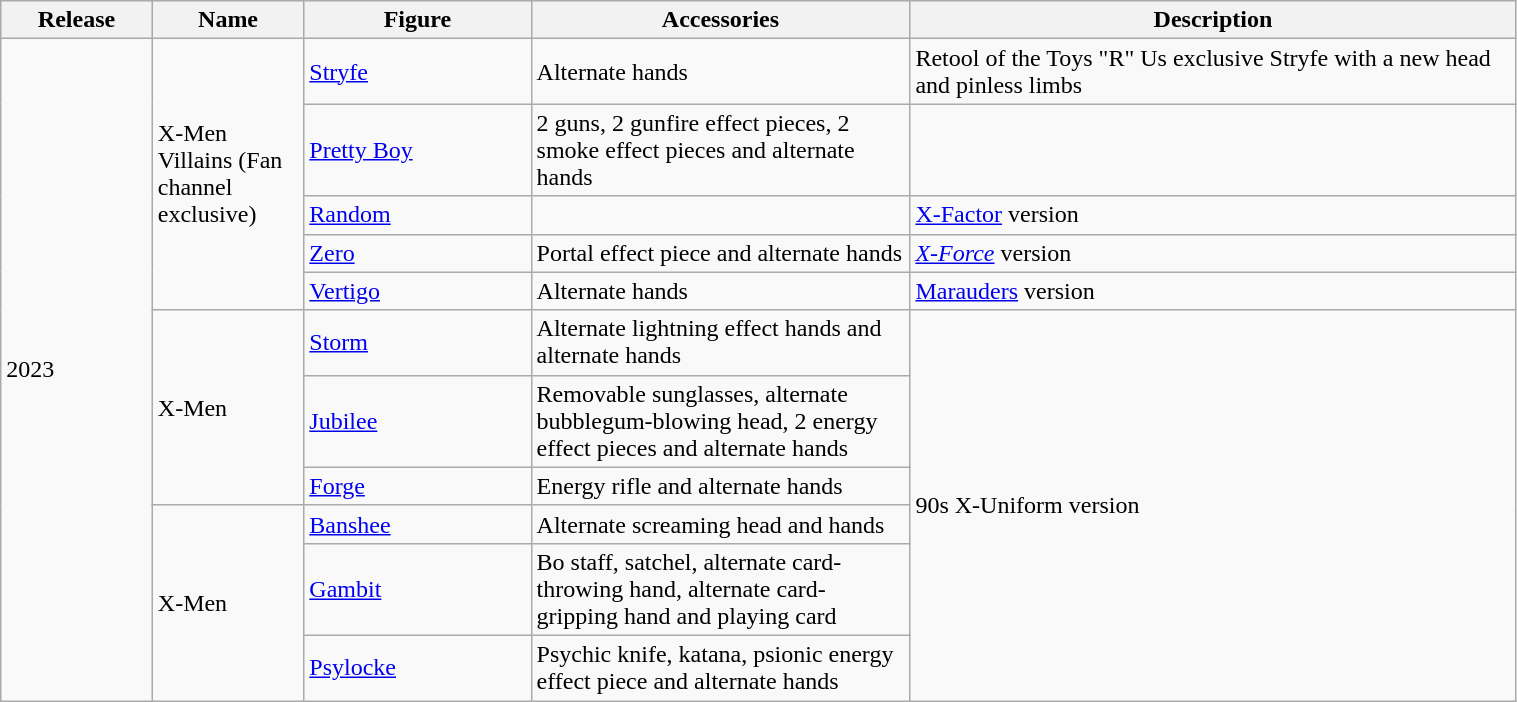<table class="wikitable" style="width:80%;">
<tr>
<th width=10%>Release</th>
<th width=10%>Name</th>
<th width=15%>Figure</th>
<th width=25%>Accessories</th>
<th width=40%>Description</th>
</tr>
<tr>
<td rowspan=11>2023</td>
<td rowspan=5>X-Men Villains (Fan channel exclusive)</td>
<td><a href='#'>Stryfe</a></td>
<td>Alternate hands</td>
<td>Retool of the Toys "R" Us exclusive Stryfe with a new head and pinless limbs</td>
</tr>
<tr>
<td><a href='#'>Pretty Boy</a></td>
<td>2 guns, 2 gunfire effect pieces, 2 smoke effect pieces and alternate hands</td>
<td></td>
</tr>
<tr>
<td><a href='#'>Random</a></td>
<td></td>
<td><a href='#'>X-Factor</a> version</td>
</tr>
<tr>
<td><a href='#'>Zero</a></td>
<td>Portal effect piece and alternate hands</td>
<td><em><a href='#'>X-Force</a></em> version</td>
</tr>
<tr>
<td><a href='#'>Vertigo</a></td>
<td>Alternate hands</td>
<td><a href='#'>Marauders</a> version</td>
</tr>
<tr>
<td rowspan=3>X-Men</td>
<td><a href='#'>Storm</a></td>
<td>Alternate lightning effect hands and alternate hands</td>
<td rowspan=6>90s X-Uniform version</td>
</tr>
<tr>
<td><a href='#'>Jubilee</a></td>
<td>Removable sunglasses, alternate bubblegum-blowing head, 2 energy effect pieces and alternate hands</td>
</tr>
<tr>
<td><a href='#'>Forge</a></td>
<td>Energy rifle and alternate hands</td>
</tr>
<tr>
<td rowspan=3>X-Men</td>
<td><a href='#'>Banshee</a></td>
<td>Alternate screaming head and hands</td>
</tr>
<tr>
<td><a href='#'>Gambit</a></td>
<td>Bo staff, satchel, alternate card-throwing hand, alternate card-gripping hand and playing card</td>
</tr>
<tr>
<td><a href='#'>Psylocke</a></td>
<td>Psychic knife, katana, psionic energy effect piece and alternate hands</td>
</tr>
</table>
